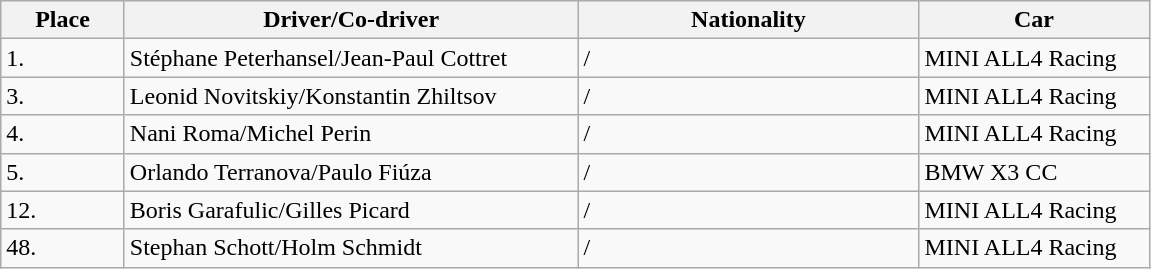<table class="wikitable">
<tr>
<th>Place</th>
<th>Driver/Co-driver</th>
<th>Nationality</th>
<th>Car</th>
</tr>
<tr>
<td style="width:75px;">1.</td>
<td style="width:295px;">Stéphane Peterhansel/Jean-Paul Cottret</td>
<td style="width:220px;"> / </td>
<td style="width:146px;">MINI ALL4 Racing</td>
</tr>
<tr>
<td>3.</td>
<td>Leonid Novitskiy/Konstantin Zhiltsov</td>
<td> / </td>
<td>MINI ALL4 Racing</td>
</tr>
<tr>
<td>4.</td>
<td>Nani Roma/Michel Perin</td>
<td> / </td>
<td>MINI ALL4 Racing</td>
</tr>
<tr>
<td>5.</td>
<td>Orlando Terranova/Paulo Fiúza</td>
<td> / </td>
<td>BMW X3 CC</td>
</tr>
<tr>
<td>12.</td>
<td>Boris Garafulic/Gilles Picard</td>
<td> / </td>
<td>MINI ALL4 Racing</td>
</tr>
<tr>
<td>48.</td>
<td>Stephan Schott/Holm Schmidt</td>
<td> / </td>
<td>MINI ALL4 Racing</td>
</tr>
</table>
